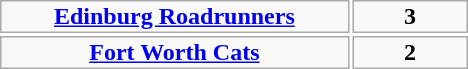<table width=25%>
<tr>
<th bgcolor="#f9f9f9" style="border:1px solid #aaa;" width="75%"><a href='#'>Edinburg Roadrunners</a></th>
<th bgcolor="#f9f9f9" style="border:1px solid #aaa;" width="25%">3</th>
</tr>
<tr>
<th bgcolor="#f9f9f9" style="border:1px solid #aaa;" width="75%"><a href='#'>Fort Worth Cats</a></th>
<th bgcolor="#f9f9f9" style="border:1px solid #aaa;" width="25%">2</th>
</tr>
</table>
